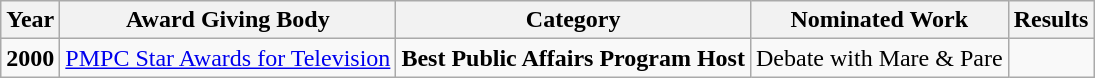<table class="wikitable">
<tr>
<th>Year</th>
<th>Award Giving Body</th>
<th>Category</th>
<th>Nominated Work</th>
<th>Results</th>
</tr>
<tr>
<td><strong>2000</strong></td>
<td><a href='#'>PMPC Star Awards for Television</a></td>
<td><strong>Best Public Affairs Program Host</strong></td>
<td align=center>Debate with Mare & Pare</td>
<td></td>
</tr>
</table>
